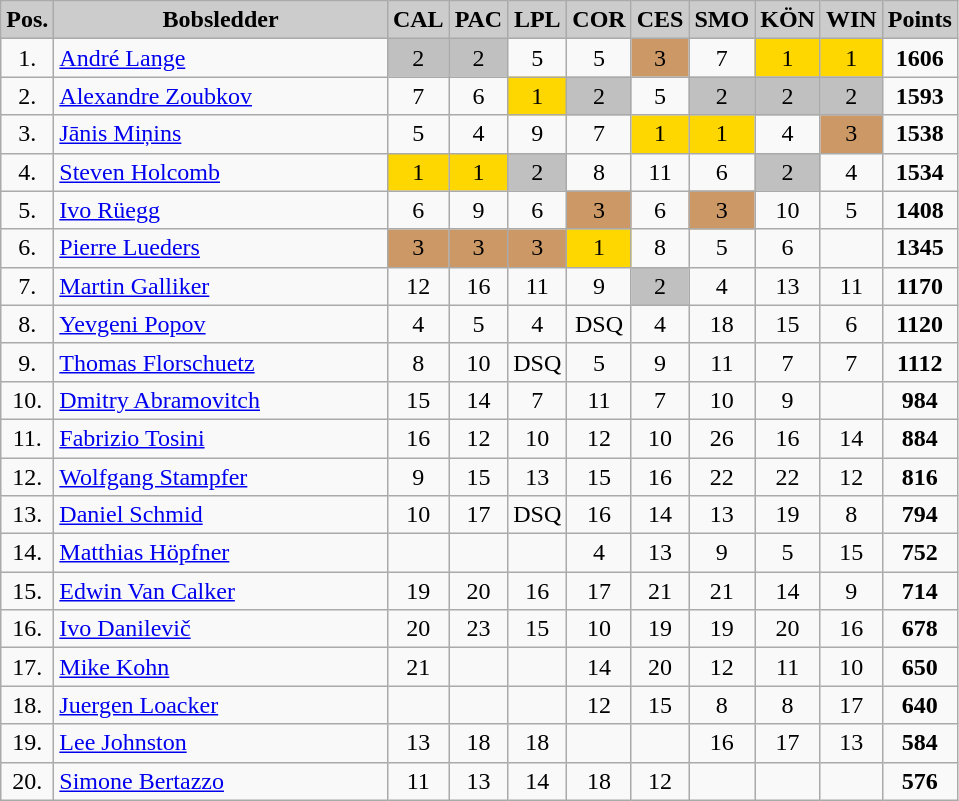<table class=wikitable  bgcolor="#f7f8ff" cellpadding="3" cellspacing="0" border="1" style="text-align:center; border:gray solid 1px; border-collapse: collapse;">
<tr bgcolor="#CCCCCC">
<td width="10"><strong>Pos.</strong></td>
<td width="215"><strong>Bobsledder</strong></td>
<td width="20"><strong>CAL</strong></td>
<td width="20"><strong>PAC</strong></td>
<td width="20"><strong>LPL</strong></td>
<td width="20"><strong>COR</strong></td>
<td width="20"><strong>CES</strong></td>
<td width="20"><strong>SMO</strong></td>
<td width="20"><strong>KÖN</strong></td>
<td width="20"><strong>WIN</strong></td>
<td width="20"><strong>Points</strong></td>
</tr>
<tr>
<td>1.</td>
<td align="left"> <a href='#'>André Lange</a></td>
<td bgcolor="silver">2</td>
<td bgcolor="silver">2</td>
<td>5</td>
<td>5</td>
<td bgcolor="cc9966">3</td>
<td>7</td>
<td bgcolor="gold">1</td>
<td bgcolor="gold">1</td>
<td><strong>1606</strong></td>
</tr>
<tr>
<td>2.</td>
<td align="left"> <a href='#'>Alexandre Zoubkov</a></td>
<td>7</td>
<td>6</td>
<td bgcolor="gold">1</td>
<td bgcolor="silver">2</td>
<td>5</td>
<td bgcolor="silver">2</td>
<td bgcolor="silver">2</td>
<td bgcolor="silver">2</td>
<td><strong>1593</strong></td>
</tr>
<tr>
<td>3.</td>
<td align="left"> <a href='#'>Jānis Miņins</a></td>
<td>5</td>
<td>4</td>
<td>9</td>
<td>7</td>
<td bgcolor="gold">1</td>
<td bgcolor="gold">1</td>
<td>4</td>
<td bgcolor="cc9966">3</td>
<td><strong>1538</strong></td>
</tr>
<tr>
<td>4.</td>
<td align="left"> <a href='#'>Steven Holcomb</a></td>
<td bgcolor="gold">1</td>
<td bgcolor="gold">1</td>
<td bgcolor="silver">2</td>
<td>8</td>
<td>11</td>
<td>6</td>
<td bgcolor="silver">2</td>
<td>4</td>
<td><strong>1534</strong></td>
</tr>
<tr>
<td>5.</td>
<td align="left"> <a href='#'>Ivo Rüegg</a></td>
<td>6</td>
<td>9</td>
<td>6</td>
<td bgcolor="cc9966">3</td>
<td>6</td>
<td bgcolor="cc9966">3</td>
<td>10</td>
<td>5</td>
<td><strong>1408</strong></td>
</tr>
<tr>
<td>6.</td>
<td align="left"> <a href='#'>Pierre Lueders</a></td>
<td bgcolor="cc9966">3</td>
<td bgcolor="cc9966">3</td>
<td bgcolor="cc9966">3</td>
<td bgcolor="gold">1</td>
<td>8</td>
<td>5</td>
<td>6</td>
<td></td>
<td><strong>1345</strong></td>
</tr>
<tr>
<td>7.</td>
<td align="left"> <a href='#'>Martin Galliker</a></td>
<td>12</td>
<td>16</td>
<td>11</td>
<td>9</td>
<td bgcolor="silver">2</td>
<td>4</td>
<td>13</td>
<td>11</td>
<td><strong>1170</strong></td>
</tr>
<tr>
<td>8.</td>
<td align="left"> <a href='#'>Yevgeni Popov</a></td>
<td>4</td>
<td>5</td>
<td>4</td>
<td>DSQ</td>
<td>4</td>
<td>18</td>
<td>15</td>
<td>6</td>
<td><strong>1120</strong></td>
</tr>
<tr>
<td>9.</td>
<td align="left"> <a href='#'>Thomas Florschuetz</a></td>
<td>8</td>
<td>10</td>
<td>DSQ</td>
<td>5</td>
<td>9</td>
<td>11</td>
<td>7</td>
<td>7</td>
<td><strong>1112</strong></td>
</tr>
<tr>
<td>10.</td>
<td align="left"> <a href='#'>Dmitry Abramovitch</a></td>
<td>15</td>
<td>14</td>
<td>7</td>
<td>11</td>
<td>7</td>
<td>10</td>
<td>9</td>
<td></td>
<td><strong>984</strong></td>
</tr>
<tr>
<td>11.</td>
<td align="left"> <a href='#'>Fabrizio Tosini</a></td>
<td>16</td>
<td>12</td>
<td>10</td>
<td>12</td>
<td>10</td>
<td>26</td>
<td>16</td>
<td>14</td>
<td><strong>884</strong></td>
</tr>
<tr>
<td>12.</td>
<td align="left"> <a href='#'>Wolfgang Stampfer</a></td>
<td>9</td>
<td>15</td>
<td>13</td>
<td>15</td>
<td>16</td>
<td>22</td>
<td>22</td>
<td>12</td>
<td><strong>816</strong></td>
</tr>
<tr>
<td>13.</td>
<td align="left"> <a href='#'>Daniel Schmid</a></td>
<td>10</td>
<td>17</td>
<td>DSQ</td>
<td>16</td>
<td>14</td>
<td>13</td>
<td>19</td>
<td>8</td>
<td><strong>794</strong></td>
</tr>
<tr>
<td>14.</td>
<td align="left"> <a href='#'>Matthias Höpfner</a></td>
<td></td>
<td></td>
<td></td>
<td>4</td>
<td>13</td>
<td>9</td>
<td>5</td>
<td>15</td>
<td><strong>752</strong></td>
</tr>
<tr>
<td>15.</td>
<td align="left"> <a href='#'>Edwin Van Calker</a></td>
<td>19</td>
<td>20</td>
<td>16</td>
<td>17</td>
<td>21</td>
<td>21</td>
<td>14</td>
<td>9</td>
<td><strong>714</strong></td>
</tr>
<tr>
<td>16.</td>
<td align="left"> <a href='#'>Ivo Danilevič</a></td>
<td>20</td>
<td>23</td>
<td>15</td>
<td>10</td>
<td>19</td>
<td>19</td>
<td>20</td>
<td>16</td>
<td><strong>678</strong></td>
</tr>
<tr>
<td>17.</td>
<td align="left"> <a href='#'>Mike Kohn</a></td>
<td>21</td>
<td></td>
<td></td>
<td>14</td>
<td>20</td>
<td>12</td>
<td>11</td>
<td>10</td>
<td><strong>650</strong></td>
</tr>
<tr>
<td>18.</td>
<td align="left"> <a href='#'>Juergen Loacker</a></td>
<td></td>
<td></td>
<td></td>
<td>12</td>
<td>15</td>
<td>8</td>
<td>8</td>
<td>17</td>
<td><strong>640</strong></td>
</tr>
<tr>
<td>19.</td>
<td align="left"> <a href='#'>Lee Johnston</a></td>
<td>13</td>
<td>18</td>
<td>18</td>
<td></td>
<td></td>
<td>16</td>
<td>17</td>
<td>13</td>
<td><strong>584</strong></td>
</tr>
<tr>
<td>20.</td>
<td align="left"> <a href='#'>Simone Bertazzo</a></td>
<td>11</td>
<td>13</td>
<td>14</td>
<td>18</td>
<td>12</td>
<td></td>
<td></td>
<td></td>
<td><strong>576</strong><br></td>
</tr>
</table>
